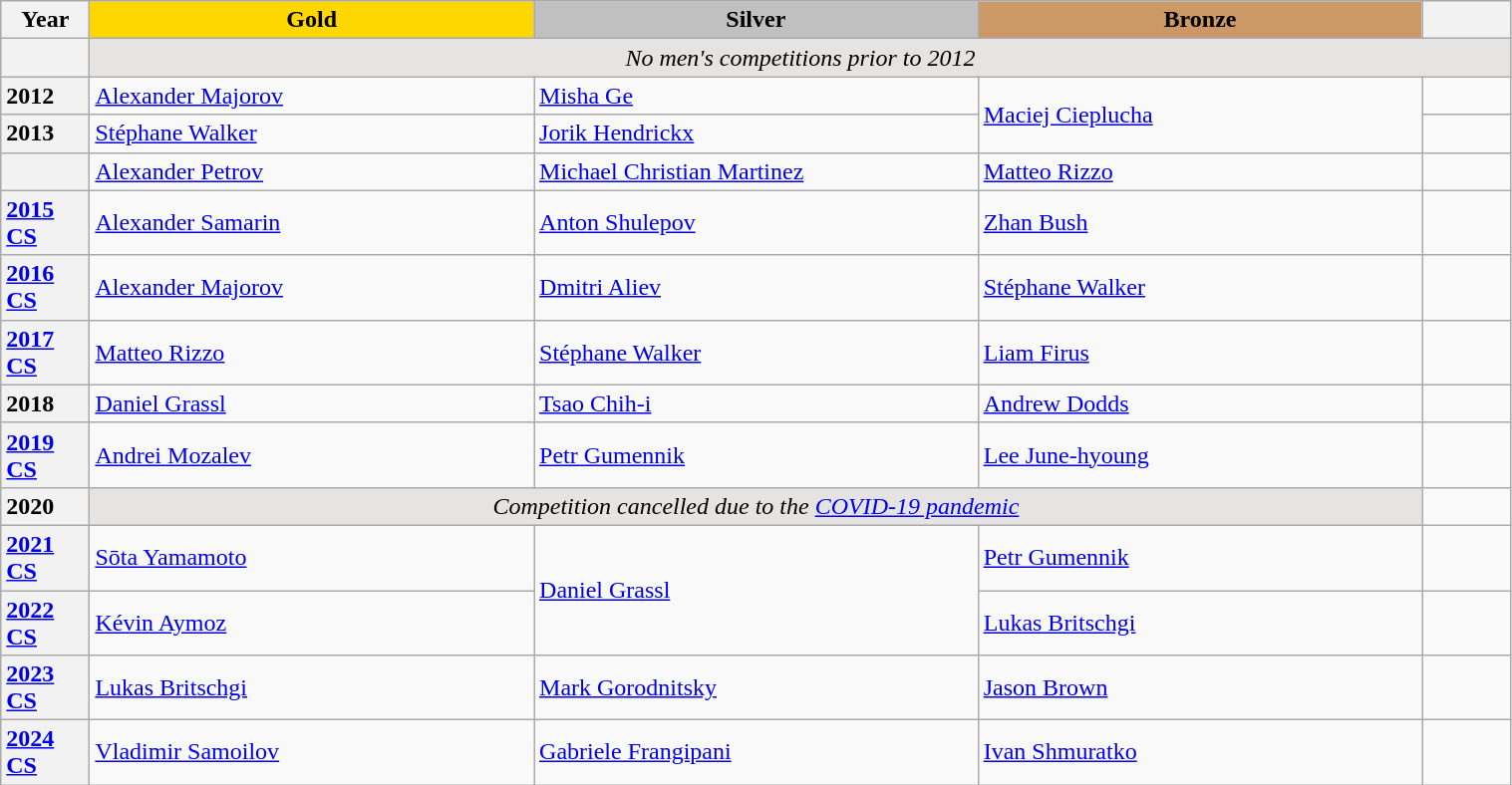<table class="wikitable unsortable" style="text-align:left; width:80%">
<tr>
<th scope="col" style="text-align:center; width:5%">Year</th>
<th scope="col" style="text-align:center; width:25%; background:gold">Gold</th>
<th scope="col" style="text-align:center; width:25%; background:silver">Silver</th>
<th scope="col" style="text-align:center; width:25%; background:#c96">Bronze</th>
<th scope="col" style="text-align:center; width:5%"></th>
</tr>
<tr>
<th scope="row" style="text-align:left"></th>
<td colspan="4" align="center" bgcolor="e5e4e2"><em>No men's competitions prior to 2012</em></td>
</tr>
<tr>
<th scope="row" style="text-align:left">2012</th>
<td> <a href='#'>Alexander Majorov</a></td>
<td> <a href='#'>Misha Ge</a></td>
<td rowspan="2"> <a href='#'>Maciej Cieplucha</a></td>
<td></td>
</tr>
<tr>
<th scope="row" style="text-align:left">2013</th>
<td> <a href='#'>Stéphane Walker</a></td>
<td> <a href='#'>Jorik Hendrickx</a></td>
<td></td>
</tr>
<tr>
<th scope="row" style="text-align:left"></th>
<td> <a href='#'>Alexander Petrov</a></td>
<td> <a href='#'>Michael Christian Martinez</a></td>
<td> <a href='#'>Matteo Rizzo</a></td>
<td></td>
</tr>
<tr>
<th scope="row" style="text-align:left"><a href='#'>2015 CS</a></th>
<td> <a href='#'>Alexander Samarin</a></td>
<td> <a href='#'>Anton Shulepov</a></td>
<td> <a href='#'>Zhan Bush</a></td>
<td></td>
</tr>
<tr>
<th scope="row" style="text-align:left"><a href='#'>2016 CS</a></th>
<td> <a href='#'>Alexander Majorov</a></td>
<td> <a href='#'>Dmitri Aliev</a></td>
<td> <a href='#'>Stéphane Walker</a></td>
<td></td>
</tr>
<tr>
<th scope="row" style="text-align:left"><a href='#'>2017 CS</a></th>
<td> <a href='#'>Matteo Rizzo</a></td>
<td> <a href='#'>Stéphane Walker</a></td>
<td> <a href='#'>Liam Firus</a></td>
<td></td>
</tr>
<tr>
<th scope="row" style="text-align:left">2018</th>
<td> <a href='#'>Daniel Grassl</a></td>
<td> <a href='#'>Tsao Chih-i</a></td>
<td> <a href='#'>Andrew Dodds</a></td>
<td></td>
</tr>
<tr>
<th scope="row" style="text-align:left"><a href='#'>2019 CS</a></th>
<td> <a href='#'>Andrei Mozalev</a></td>
<td> <a href='#'>Petr Gumennik</a></td>
<td> <a href='#'>Lee June-hyoung</a></td>
<td></td>
</tr>
<tr>
<th scope="row" style="text-align:left">2020</th>
<td colspan="3" align="center" bgcolor="e5e4e2"><em>Competition cancelled due to the <a href='#'>COVID-19 pandemic</a></em></td>
<td></td>
</tr>
<tr>
<th scope="row" style="text-align:left"><a href='#'>2021 CS</a></th>
<td> <a href='#'>Sōta Yamamoto</a></td>
<td rowspan="2"> <a href='#'>Daniel Grassl</a></td>
<td> <a href='#'>Petr Gumennik</a></td>
<td></td>
</tr>
<tr>
<th scope="row" style="text-align:left"><a href='#'>2022 CS</a></th>
<td> <a href='#'>Kévin Aymoz</a></td>
<td> <a href='#'>Lukas Britschgi</a></td>
<td></td>
</tr>
<tr>
<th scope="row" style="text-align:left"><a href='#'>2023 CS</a></th>
<td> <a href='#'>Lukas Britschgi</a></td>
<td> <a href='#'>Mark Gorodnitsky</a></td>
<td> <a href='#'>Jason Brown</a></td>
<td></td>
</tr>
<tr>
<th scope="row" style="text-align:left"><a href='#'>2024 CS</a></th>
<td> <a href='#'>Vladimir Samoilov</a></td>
<td> <a href='#'>Gabriele Frangipani</a></td>
<td> <a href='#'>Ivan Shmuratko</a></td>
<td></td>
</tr>
</table>
